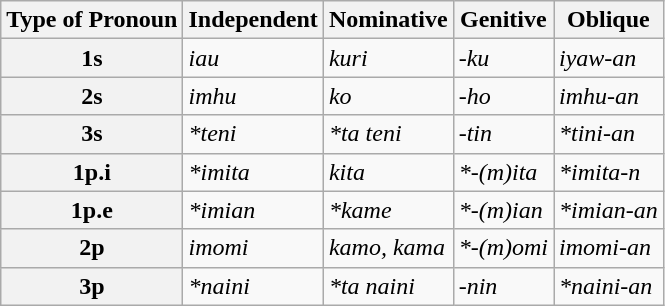<table class="wikitable">
<tr>
<th>Type of Pronoun</th>
<th>Independent</th>
<th>Nominative</th>
<th>Genitive</th>
<th>Oblique</th>
</tr>
<tr>
<th>1s</th>
<td><em>iau</em></td>
<td><em>kuri</em></td>
<td><em>-ku</em></td>
<td><em>iyaw-an</em></td>
</tr>
<tr>
<th>2s</th>
<td><em>imhu</em></td>
<td><em>ko</em></td>
<td><em>-ho</em></td>
<td><em>imhu-an</em></td>
</tr>
<tr>
<th>3s</th>
<td><em>*teni</em></td>
<td><em>*ta teni</em></td>
<td><em>-tin</em></td>
<td><em>*tini-an</em></td>
</tr>
<tr>
<th>1p.i</th>
<td><em>*imita</em></td>
<td><em>kita</em></td>
<td><em>*-(m)ita</em></td>
<td><em>*imita-n</em></td>
</tr>
<tr>
<th>1p.e</th>
<td><em>*imian</em></td>
<td><em>*kame</em></td>
<td><em>*-(m)ian</em></td>
<td><em>*imian-an</em></td>
</tr>
<tr>
<th>2p</th>
<td><em>imomi</em></td>
<td><em>kamo, kama</em></td>
<td><em>*-(m)omi</em></td>
<td><em>imomi-an</em></td>
</tr>
<tr>
<th>3p</th>
<td><em>*naini</em></td>
<td><em>*ta naini</em></td>
<td><em>-nin</em></td>
<td><em>*naini-an</em></td>
</tr>
</table>
